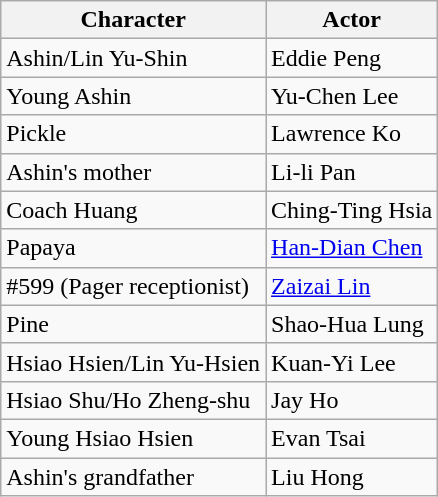<table class="wikitable">
<tr>
<th>Character</th>
<th>Actor</th>
</tr>
<tr>
<td>Ashin/Lin Yu-Shin</td>
<td>Eddie Peng</td>
</tr>
<tr>
<td>Young Ashin</td>
<td>Yu-Chen Lee</td>
</tr>
<tr>
<td>Pickle</td>
<td>Lawrence Ko</td>
</tr>
<tr>
<td>Ashin's mother</td>
<td>Li-li Pan</td>
</tr>
<tr>
<td>Coach Huang</td>
<td>Ching-Ting Hsia</td>
</tr>
<tr>
<td>Papaya</td>
<td><a href='#'>Han-Dian Chen</a></td>
</tr>
<tr>
<td>#599 (Pager receptionist)</td>
<td><a href='#'>Zaizai Lin</a></td>
</tr>
<tr>
<td>Pine</td>
<td>Shao-Hua Lung</td>
</tr>
<tr>
<td>Hsiao Hsien/Lin Yu-Hsien</td>
<td>Kuan-Yi Lee</td>
</tr>
<tr>
<td>Hsiao Shu/Ho Zheng-shu</td>
<td>Jay Ho</td>
</tr>
<tr>
<td>Young Hsiao Hsien</td>
<td>Evan Tsai</td>
</tr>
<tr>
<td>Ashin's grandfather</td>
<td>Liu Hong</td>
</tr>
</table>
